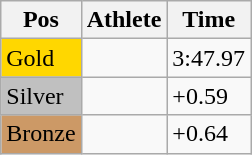<table class="wikitable">
<tr>
<th>Pos</th>
<th>Athlete</th>
<th>Time</th>
</tr>
<tr>
<td bgcolor="gold">Gold</td>
<td></td>
<td>3:47.97</td>
</tr>
<tr>
<td bgcolor="silver">Silver</td>
<td></td>
<td>+0.59</td>
</tr>
<tr>
<td bgcolor="CC9966">Bronze</td>
<td></td>
<td>+0.64</td>
</tr>
</table>
